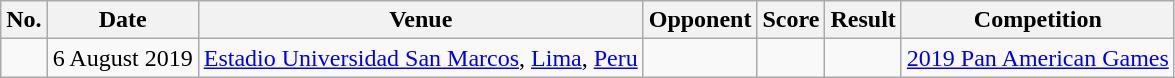<table class="wikitable">
<tr>
<th>No.</th>
<th>Date</th>
<th>Venue</th>
<th>Opponent</th>
<th>Score</th>
<th>Result</th>
<th>Competition</th>
</tr>
<tr>
<td></td>
<td>6 August 2019</td>
<td><a href='#'>Estadio Universidad San Marcos</a>, <a href='#'>Lima</a>, <a href='#'>Peru</a></td>
<td></td>
<td></td>
<td></td>
<td><a href='#'>2019 Pan American Games</a></td>
</tr>
</table>
